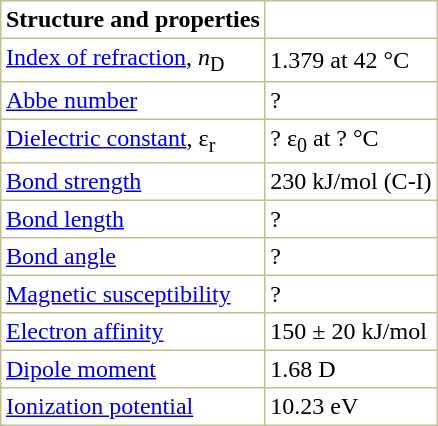<table border="1" cellspacing="0" cellpadding="3" style="margin: 0 0 0 0.5em; background: #FFFFFF; border-collapse: collapse; border-color: #C0C090;">
<tr>
<th>Structure and properties</th>
</tr>
<tr>
<td><a href='#'>Index of refraction</a>, <em>n</em><sub>D</sub></td>
<td>1.379 at 42 °C </td>
</tr>
<tr>
<td><a href='#'>Abbe number</a></td>
<td>? </td>
</tr>
<tr>
<td><a href='#'>Dielectric constant</a>, ε<sub>r</sub></td>
<td>? ε<sub>0</sub> at ? °C </td>
</tr>
<tr>
<td><a href='#'>Bond strength</a></td>
<td>230 kJ/mol (C-I) </td>
</tr>
<tr>
<td><a href='#'>Bond length</a></td>
<td>? </td>
</tr>
<tr>
<td><a href='#'>Bond angle</a></td>
<td>? </td>
</tr>
<tr>
<td><a href='#'>Magnetic susceptibility</a></td>
<td>? </td>
</tr>
<tr>
<td><a href='#'>Electron affinity</a></td>
<td>150 ± 20 kJ/mol </td>
</tr>
<tr>
<td><a href='#'>Dipole moment</a></td>
<td>1.68 D</td>
</tr>
<tr>
<td><a href='#'>Ionization potential</a></td>
<td>10.23 eV</td>
</tr>
</table>
